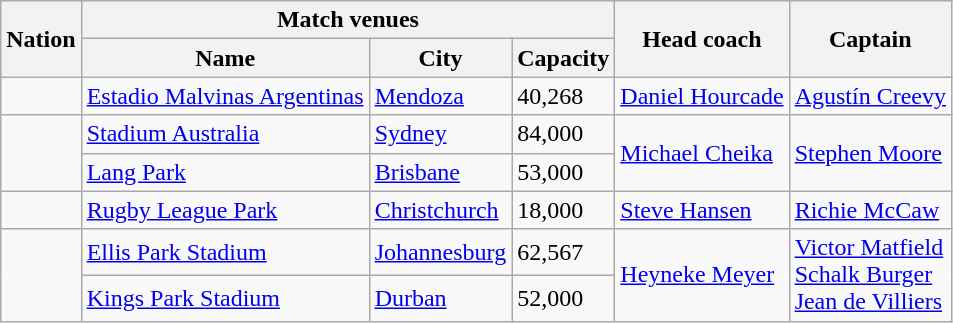<table class="wikitable">
<tr>
<th rowspan="2">Nation</th>
<th colspan="3">Match venues</th>
<th rowspan="2">Head coach</th>
<th rowspan="2">Captain</th>
</tr>
<tr>
<th>Name</th>
<th>City</th>
<th>Capacity</th>
</tr>
<tr>
<td></td>
<td><a href='#'>Estadio Malvinas Argentinas</a></td>
<td><a href='#'>Mendoza</a></td>
<td>40,268</td>
<td> <a href='#'>Daniel Hourcade</a></td>
<td><a href='#'>Agustín Creevy</a></td>
</tr>
<tr>
<td rowspan="2"></td>
<td><a href='#'>Stadium Australia</a></td>
<td><a href='#'>Sydney</a></td>
<td>84,000</td>
<td rowspan="2"> <a href='#'>Michael Cheika</a></td>
<td rowspan="2"><a href='#'>Stephen Moore</a></td>
</tr>
<tr>
<td><a href='#'>Lang Park</a></td>
<td><a href='#'>Brisbane</a></td>
<td>53,000</td>
</tr>
<tr>
<td></td>
<td><a href='#'>Rugby League Park</a></td>
<td><a href='#'>Christchurch</a></td>
<td>18,000</td>
<td> <a href='#'>Steve Hansen</a></td>
<td><a href='#'>Richie McCaw</a></td>
</tr>
<tr>
<td rowspan="2"></td>
<td><a href='#'>Ellis Park Stadium</a></td>
<td><a href='#'>Johannesburg</a></td>
<td>62,567</td>
<td rowspan="2"> <a href='#'>Heyneke Meyer</a></td>
<td rowspan="2"><a href='#'>Victor Matfield</a><br><a href='#'>Schalk Burger</a><br><a href='#'>Jean de Villiers</a></td>
</tr>
<tr>
<td><a href='#'>Kings Park Stadium</a></td>
<td><a href='#'>Durban</a></td>
<td>52,000</td>
</tr>
</table>
